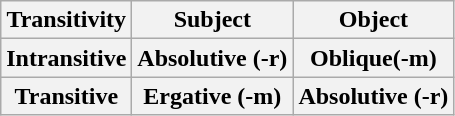<table class="wikitable">
<tr>
<th>Transitivity</th>
<th>Subject</th>
<th>Object</th>
</tr>
<tr>
<th>Intransitive</th>
<th>Absolutive (-r)</th>
<th>Oblique(-m)</th>
</tr>
<tr>
<th>Transitive</th>
<th>Ergative (-m)</th>
<th>Absolutive (-r)</th>
</tr>
</table>
